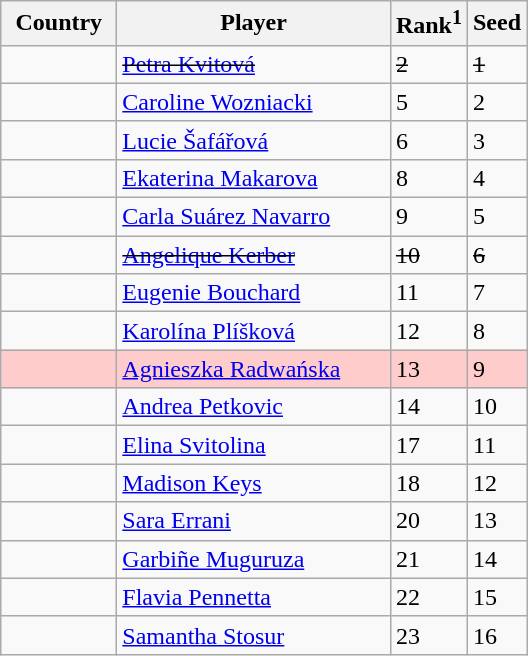<table class="wikitable" border="1">
<tr>
<th width="70">Country</th>
<th width="175">Player</th>
<th>Rank<sup>1</sup></th>
<th>Seed</th>
</tr>
<tr>
<td><s></s></td>
<td><s><a href='#'>Petra Kvitová</a></s></td>
<td><s>2</s></td>
<td><s>1</s></td>
</tr>
<tr>
<td></td>
<td><a href='#'>Caroline Wozniacki</a></td>
<td>5</td>
<td>2</td>
</tr>
<tr>
<td></td>
<td><a href='#'>Lucie Šafářová</a></td>
<td>6</td>
<td>3</td>
</tr>
<tr>
<td></td>
<td><a href='#'>Ekaterina Makarova</a></td>
<td>8</td>
<td>4</td>
</tr>
<tr>
<td></td>
<td><a href='#'>Carla Suárez Navarro</a></td>
<td>9</td>
<td>5</td>
</tr>
<tr>
<td><s></s></td>
<td><s><a href='#'>Angelique Kerber</a></s></td>
<td><s>10</s></td>
<td><s>6</s></td>
</tr>
<tr>
<td></td>
<td><a href='#'>Eugenie Bouchard</a></td>
<td>11</td>
<td>7</td>
</tr>
<tr>
<td></td>
<td><a href='#'>Karolína Plíšková</a></td>
<td>12</td>
<td>8</td>
</tr>
<tr style="background:#fcc;">
<td></td>
<td><a href='#'>Agnieszka Radwańska</a></td>
<td>13</td>
<td>9</td>
</tr>
<tr>
<td></td>
<td><a href='#'>Andrea Petkovic</a></td>
<td>14</td>
<td>10</td>
</tr>
<tr>
<td></td>
<td><a href='#'>Elina Svitolina</a></td>
<td>17</td>
<td>11</td>
</tr>
<tr>
<td></td>
<td><a href='#'>Madison Keys</a></td>
<td>18</td>
<td>12</td>
</tr>
<tr>
<td></td>
<td><a href='#'>Sara Errani</a></td>
<td>20</td>
<td>13</td>
</tr>
<tr>
<td></td>
<td><a href='#'>Garbiñe Muguruza</a></td>
<td>21</td>
<td>14</td>
</tr>
<tr>
<td></td>
<td><a href='#'>Flavia Pennetta</a></td>
<td>22</td>
<td>15</td>
</tr>
<tr>
<td></td>
<td><a href='#'>Samantha Stosur</a></td>
<td>23</td>
<td>16</td>
</tr>
</table>
